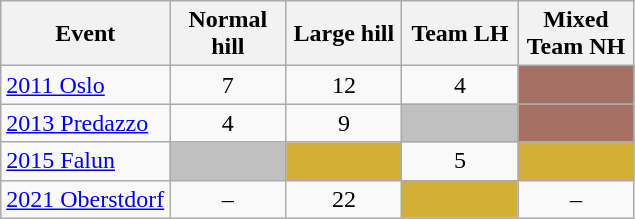<table class="wikitable" style="text-align: center;">
<tr ">
<th>Event</th>
<th style="width:70px;">Normal hill</th>
<th style="width:70px;">Large hill</th>
<th style="width:70px;">Team LH</th>
<th style="width:70px;">Mixed Team NH</th>
</tr>
<tr>
<td align=left> <a href='#'>2011 Oslo</a></td>
<td>7</td>
<td>12</td>
<td>4</td>
<td align=center bgcolor=#A57164></td>
</tr>
<tr>
<td align=left> <a href='#'>2013 Predazzo</a></td>
<td>4</td>
<td>9</td>
<td align=center bgcolor=silver></td>
<td align=center bgcolor=#A57164></td>
</tr>
<tr>
<td align=left> <a href='#'>2015 Falun</a></td>
<td align=center bgcolor=silver></td>
<td align=center bgcolor=#D4AF37></td>
<td>5</td>
<td align=center bgcolor=#D4AF37></td>
</tr>
<tr>
<td align=left> <a href='#'>2021 Oberstdorf</a></td>
<td>–</td>
<td>22</td>
<td align=center bgcolor=#D4AF37></td>
<td>–</td>
</tr>
</table>
